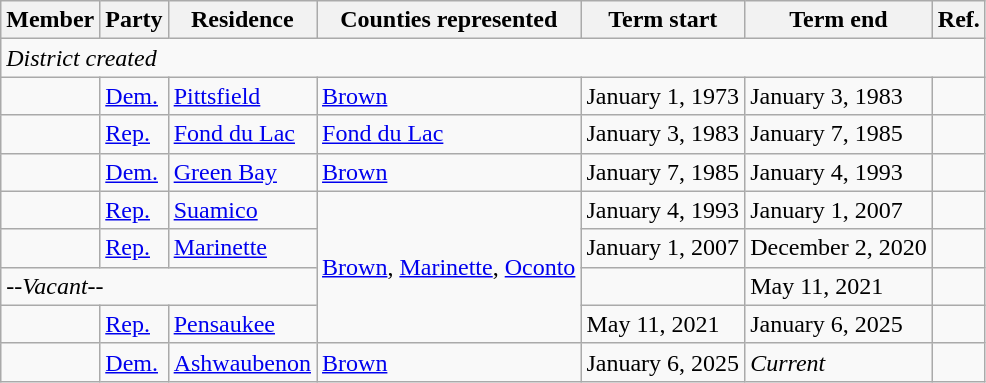<table class="wikitable">
<tr>
<th>Member</th>
<th>Party</th>
<th>Residence</th>
<th>Counties represented</th>
<th>Term start</th>
<th>Term end</th>
<th>Ref.</th>
</tr>
<tr>
<td colspan="7"><em>District created</em></td>
</tr>
<tr>
<td></td>
<td><a href='#'>Dem.</a></td>
<td><a href='#'>Pittsfield</a></td>
<td><a href='#'>Brown</a></td>
<td>January 1, 1973</td>
<td>January 3, 1983</td>
<td></td>
</tr>
<tr>
<td></td>
<td><a href='#'>Rep.</a></td>
<td><a href='#'>Fond du Lac</a></td>
<td><a href='#'>Fond du Lac</a></td>
<td>January 3, 1983</td>
<td>January 7, 1985</td>
<td></td>
</tr>
<tr>
<td></td>
<td><a href='#'>Dem.</a></td>
<td><a href='#'>Green Bay</a></td>
<td><a href='#'>Brown</a></td>
<td>January 7, 1985</td>
<td>January 4, 1993</td>
<td></td>
</tr>
<tr>
<td></td>
<td><a href='#'>Rep.</a></td>
<td><a href='#'>Suamico</a></td>
<td rowspan="4"><a href='#'>Brown</a>, <a href='#'>Marinette</a>, <a href='#'>Oconto</a></td>
<td>January 4, 1993</td>
<td>January 1, 2007</td>
<td></td>
</tr>
<tr>
<td></td>
<td><a href='#'>Rep.</a></td>
<td><a href='#'>Marinette</a></td>
<td>January 1, 2007</td>
<td>December 2, 2020</td>
<td></td>
</tr>
<tr>
<td colspan="3"><em>--Vacant--</em></td>
<td></td>
<td>May 11, 2021</td>
<td></td>
</tr>
<tr>
<td></td>
<td><a href='#'>Rep.</a></td>
<td><a href='#'>Pensaukee</a></td>
<td>May 11, 2021</td>
<td>January 6, 2025</td>
<td></td>
</tr>
<tr>
<td></td>
<td><a href='#'>Dem.</a></td>
<td><a href='#'>Ashwaubenon</a></td>
<td><a href='#'>Brown</a></td>
<td>January 6, 2025</td>
<td><em>Current</em></td>
<td></td>
</tr>
</table>
